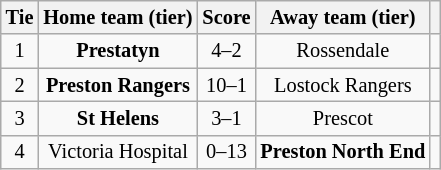<table class="wikitable" style="text-align:center; font-size:85%">
<tr>
<th>Tie</th>
<th>Home team (tier)</th>
<th>Score</th>
<th>Away team (tier)</th>
<th></th>
</tr>
<tr>
<td align="center">1</td>
<td><strong>Prestatyn</strong></td>
<td align="center">4–2</td>
<td>Rossendale</td>
<td></td>
</tr>
<tr>
<td align="center">2</td>
<td><strong>Preston Rangers</strong></td>
<td align="center">10–1</td>
<td>Lostock Rangers</td>
<td></td>
</tr>
<tr>
<td align="center">3</td>
<td><strong>St Helens</strong></td>
<td align="center">3–1</td>
<td>Prescot</td>
<td></td>
</tr>
<tr>
<td align="center">4</td>
<td>Victoria Hospital</td>
<td align="center">0–13</td>
<td><strong>Preston North End</strong></td>
<td></td>
</tr>
</table>
